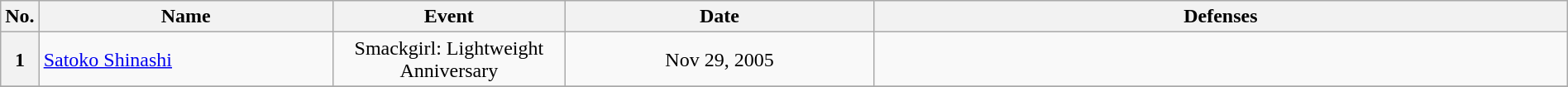<table class="wikitable" width=100%>
<tr>
<th width=1%>No.</th>
<th width=19%>Name</th>
<th width=15%>Event</th>
<th width=20%>Date</th>
<th width=45%>Defenses</th>
</tr>
<tr>
<th>1</th>
<td> <a href='#'>Satoko Shinashi</a> <br></td>
<td align=center>Smackgirl: Lightweight Anniversary <br></td>
<td align=center>Nov 29, 2005</td>
<td><br></td>
</tr>
<tr>
</tr>
</table>
